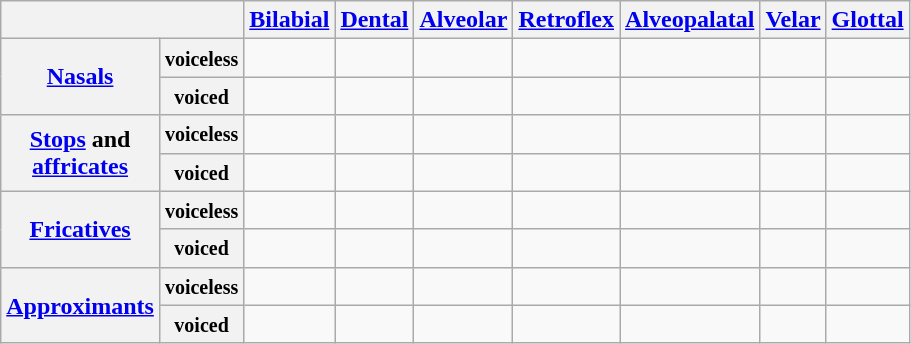<table class="wikitable" style="text-align:center">
<tr>
<th colspan="2"></th>
<th><a href='#'>Bilabial</a></th>
<th><a href='#'>Dental</a></th>
<th><a href='#'>Alveolar</a></th>
<th><a href='#'>Retroflex</a></th>
<th><a href='#'>Alveopalatal</a></th>
<th><a href='#'>Velar</a></th>
<th><a href='#'>Glottal</a></th>
</tr>
<tr>
<th rowspan="2"><a href='#'>Nasals</a></th>
<th><small>voiceless</small></th>
<td></td>
<td></td>
<td></td>
<td></td>
<td></td>
<td></td>
<td></td>
</tr>
<tr>
<th><small>voiced</small></th>
<td></td>
<td></td>
<td></td>
<td></td>
<td></td>
<td></td>
<td></td>
</tr>
<tr>
<th rowspan="2"><a href='#'>Stops</a> and<br><a href='#'>affricates</a></th>
<th><small>voiceless</small></th>
<td></td>
<td></td>
<td></td>
<td></td>
<td></td>
<td></td>
<td></td>
</tr>
<tr>
<th><small>voiced</small></th>
<td></td>
<td></td>
<td></td>
<td></td>
<td></td>
<td></td>
<td></td>
</tr>
<tr>
<th rowspan="2"><a href='#'>Fricatives</a></th>
<th><small>voiceless</small></th>
<td></td>
<td></td>
<td></td>
<td></td>
<td></td>
<td></td>
<td></td>
</tr>
<tr>
<th><small>voiced</small></th>
<td></td>
<td></td>
<td></td>
<td></td>
<td></td>
<td></td>
<td></td>
</tr>
<tr>
<th rowspan="2"><a href='#'>Approximants</a></th>
<th><small>voiceless</small></th>
<td></td>
<td></td>
<td></td>
<td></td>
<td></td>
<td></td>
<td></td>
</tr>
<tr>
<th><small>voiced</small></th>
<td></td>
<td></td>
<td></td>
<td></td>
<td></td>
<td></td>
<td></td>
</tr>
</table>
